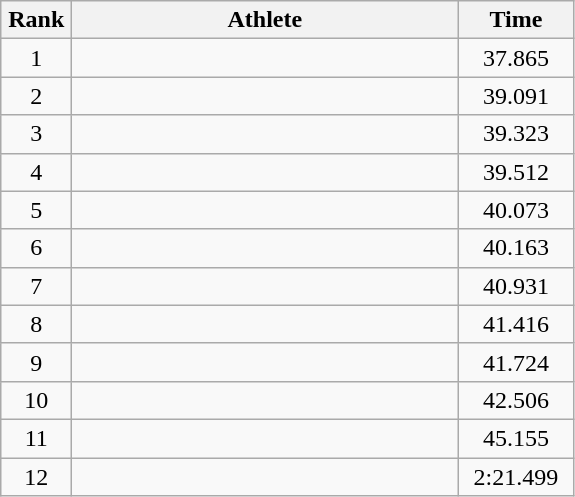<table class=wikitable style="text-align:center">
<tr>
<th width=40>Rank</th>
<th width=250>Athlete</th>
<th width=70>Time</th>
</tr>
<tr>
<td>1</td>
<td align=left></td>
<td>37.865</td>
</tr>
<tr>
<td>2</td>
<td align=left></td>
<td>39.091</td>
</tr>
<tr>
<td>3</td>
<td align=left></td>
<td>39.323</td>
</tr>
<tr>
<td>4</td>
<td align=left></td>
<td>39.512</td>
</tr>
<tr>
<td>5</td>
<td align=left></td>
<td>40.073</td>
</tr>
<tr>
<td>6</td>
<td align=left></td>
<td>40.163</td>
</tr>
<tr>
<td>7</td>
<td align=left></td>
<td>40.931</td>
</tr>
<tr>
<td>8</td>
<td align=left></td>
<td>41.416</td>
</tr>
<tr>
<td>9</td>
<td align=left></td>
<td>41.724</td>
</tr>
<tr>
<td>10</td>
<td align=left></td>
<td>42.506</td>
</tr>
<tr>
<td>11</td>
<td align=left></td>
<td>45.155</td>
</tr>
<tr>
<td>12</td>
<td align=left></td>
<td>2:21.499</td>
</tr>
</table>
